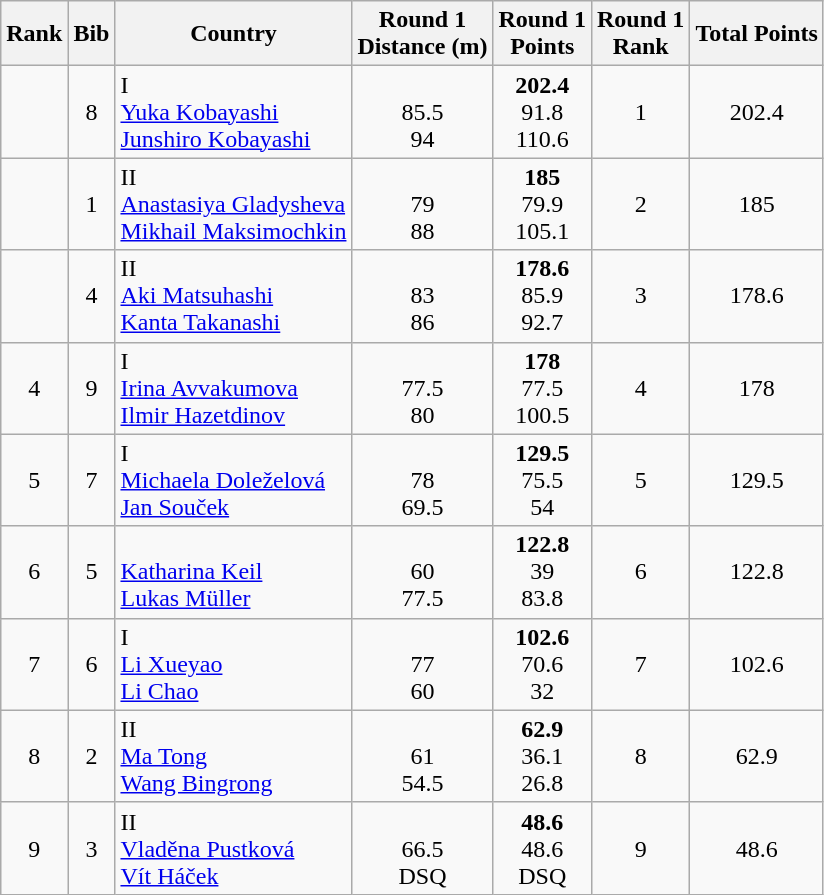<table class="wikitable sortable" style="text-align:center">
<tr>
<th>Rank</th>
<th>Bib</th>
<th>Country</th>
<th>Round 1<br>Distance (m)</th>
<th>Round 1<br>Points</th>
<th>Round 1<br>Rank</th>
<th>Total Points</th>
</tr>
<tr>
<td></td>
<td>8</td>
<td align=left> I <br><a href='#'>Yuka Kobayashi</a><br><a href='#'>Junshiro Kobayashi</a></td>
<td><br>85.5<br>94</td>
<td><strong>202.4</strong><br>91.8<br>110.6</td>
<td>1</td>
<td>202.4</td>
</tr>
<tr>
<td></td>
<td>1</td>
<td align=left> II <br><a href='#'>Anastasiya Gladysheva</a><br><a href='#'>Mikhail Maksimochkin</a></td>
<td><br>79<br>88</td>
<td><strong>185</strong><br>79.9<br>105.1</td>
<td>2</td>
<td>185</td>
</tr>
<tr>
<td></td>
<td>4</td>
<td align=left> II <br><a href='#'>Aki Matsuhashi</a><br><a href='#'>Kanta Takanashi</a></td>
<td><br>83<br>86</td>
<td><strong>178.6</strong><br>85.9<br>92.7</td>
<td>3</td>
<td>178.6</td>
</tr>
<tr>
<td>4</td>
<td>9</td>
<td align=left> I <br><a href='#'>Irina Avvakumova</a><br><a href='#'>Ilmir Hazetdinov</a></td>
<td><br>77.5<br>80</td>
<td><strong>178</strong><br>77.5<br>100.5</td>
<td>4</td>
<td>178</td>
</tr>
<tr>
<td>5</td>
<td>7</td>
<td align=left> I <br><a href='#'>Michaela Doleželová</a><br><a href='#'>Jan Souček</a></td>
<td><br>78<br>69.5</td>
<td><strong>129.5</strong><br>75.5<br>54</td>
<td>5</td>
<td>129.5</td>
</tr>
<tr>
<td>6</td>
<td>5</td>
<td align=left><br><a href='#'>Katharina Keil</a><br><a href='#'>Lukas Müller</a></td>
<td><br>60<br>77.5</td>
<td><strong>122.8</strong><br>39<br>83.8</td>
<td>6</td>
<td>122.8</td>
</tr>
<tr>
<td>7</td>
<td>6</td>
<td align=left> I <br><a href='#'>Li Xueyao</a><br><a href='#'>Li Chao</a></td>
<td><br>77<br>60</td>
<td><strong>102.6</strong><br>70.6<br>32</td>
<td>7</td>
<td>102.6</td>
</tr>
<tr>
<td>8</td>
<td>2</td>
<td align=left> II <br><a href='#'>Ma Tong</a><br><a href='#'>Wang Bingrong</a></td>
<td><br>61<br>54.5</td>
<td><strong>62.9</strong><br>36.1<br>26.8</td>
<td>8</td>
<td>62.9</td>
</tr>
<tr>
<td>9</td>
<td>3</td>
<td align=left> II <br><a href='#'>Vladěna Pustková</a><br><a href='#'>Vít Háček</a></td>
<td><br>66.5<br>DSQ</td>
<td><strong>48.6</strong><br>48.6<br>DSQ</td>
<td>9</td>
<td>48.6</td>
</tr>
</table>
